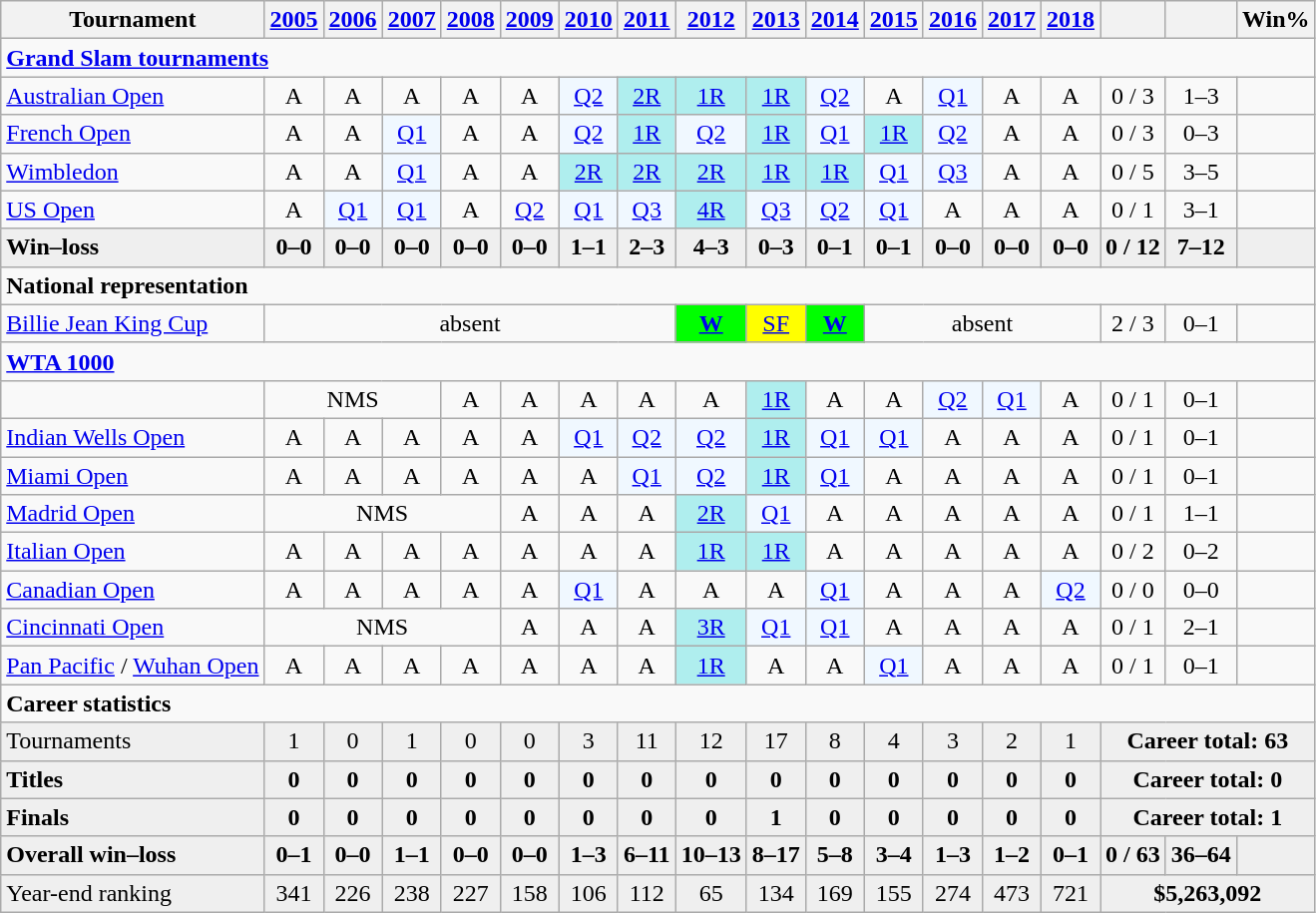<table class="wikitable nowrap" style=text-align:center;>
<tr>
<th>Tournament</th>
<th><a href='#'>2005</a></th>
<th><a href='#'>2006</a></th>
<th><a href='#'>2007</a></th>
<th><a href='#'>2008</a></th>
<th><a href='#'>2009</a></th>
<th><a href='#'>2010</a></th>
<th><a href='#'>2011</a></th>
<th><a href='#'>2012</a></th>
<th><a href='#'>2013</a></th>
<th><a href='#'>2014</a></th>
<th><a href='#'>2015</a></th>
<th><a href='#'>2016</a></th>
<th><a href='#'>2017</a></th>
<th><a href='#'>2018</a></th>
<th></th>
<th></th>
<th>Win%</th>
</tr>
<tr>
<td colspan=18 style=text-align:left><strong><a href='#'>Grand Slam tournaments</a></strong></td>
</tr>
<tr>
<td style=text-align:left><a href='#'>Australian Open</a></td>
<td>A</td>
<td>A</td>
<td>A</td>
<td>A</td>
<td>A</td>
<td style=background:#f0f8ff><a href='#'>Q2</a></td>
<td style=background:#afeeee><a href='#'>2R</a></td>
<td style=background:#afeeee><a href='#'>1R</a></td>
<td style=background:#afeeee><a href='#'>1R</a></td>
<td style=background:#f0f8ff><a href='#'>Q2</a></td>
<td>A</td>
<td style=background:#f0f8ff><a href='#'>Q1</a></td>
<td>A</td>
<td>A</td>
<td>0 / 3</td>
<td>1–3</td>
<td></td>
</tr>
<tr>
<td style=text-align:left><a href='#'>French Open</a></td>
<td>A</td>
<td>A</td>
<td style=background:#f0f8ff><a href='#'>Q1</a></td>
<td>A</td>
<td>A</td>
<td style=background:#f0f8ff><a href='#'>Q2</a></td>
<td style=background:#afeeee><a href='#'>1R</a></td>
<td style=background:#f0f8ff><a href='#'>Q2</a></td>
<td style=background:#afeeee><a href='#'>1R</a></td>
<td style=background:#f0f8ff><a href='#'>Q1</a></td>
<td style=background:#afeeee><a href='#'>1R</a></td>
<td style=background:#f0f8ff><a href='#'>Q2</a></td>
<td>A</td>
<td>A</td>
<td>0 / 3</td>
<td>0–3</td>
<td></td>
</tr>
<tr>
<td style=text-align:left><a href='#'>Wimbledon</a></td>
<td>A</td>
<td>A</td>
<td style=background:#f0f8ff><a href='#'>Q1</a></td>
<td>A</td>
<td>A</td>
<td style=background:#afeeee><a href='#'>2R</a></td>
<td style=background:#afeeee><a href='#'>2R</a></td>
<td style=background:#afeeee><a href='#'>2R</a></td>
<td style=background:#afeeee><a href='#'>1R</a></td>
<td style=background:#afeeee><a href='#'>1R</a></td>
<td style=background:#f0f8ff><a href='#'>Q1</a></td>
<td style=background:#f0f8ff><a href='#'>Q3</a></td>
<td>A</td>
<td>A</td>
<td>0 / 5</td>
<td>3–5</td>
<td></td>
</tr>
<tr>
<td style=text-align:left><a href='#'>US Open</a></td>
<td>A</td>
<td style=background:#f0f8ff><a href='#'>Q1</a></td>
<td style=background:#f0f8ff><a href='#'>Q1</a></td>
<td>A</td>
<td><a href='#'>Q2</a></td>
<td style=background:#f0f8ff><a href='#'>Q1</a></td>
<td style=background:#f0f8ff><a href='#'>Q3</a></td>
<td style=background:#afeeee><a href='#'>4R</a></td>
<td style=background:#f0f8ff><a href='#'>Q3</a></td>
<td style=background:#f0f8ff><a href='#'>Q2</a></td>
<td style=background:#f0f8ff><a href='#'>Q1</a></td>
<td>A</td>
<td>A</td>
<td>A</td>
<td>0 / 1</td>
<td>3–1</td>
<td></td>
</tr>
<tr style=background:#efefef;font-weight:bold;>
<td style=text-align:left>Win–loss</td>
<td>0–0</td>
<td>0–0</td>
<td>0–0</td>
<td>0–0</td>
<td>0–0</td>
<td>1–1</td>
<td>2–3</td>
<td>4–3</td>
<td>0–3</td>
<td>0–1</td>
<td>0–1</td>
<td>0–0</td>
<td>0–0</td>
<td>0–0</td>
<td>0 / 12</td>
<td>7–12</td>
<td></td>
</tr>
<tr>
<td style=text-align:left colspan=18><strong>National representation</strong></td>
</tr>
<tr>
<td style=text-align:left><a href='#'>Billie Jean King Cup</a></td>
<td colspan=7>absent</td>
<td style=background:lime><strong><a href='#'>W</a></strong></td>
<td style=background:yellow><a href='#'>SF</a></td>
<td style=background:lime><strong><a href='#'>W</a></strong></td>
<td colspan=4>absent</td>
<td>2 / 3</td>
<td>0–1</td>
<td></td>
</tr>
<tr>
<td colspan=18 style=text-align:left><strong><a href='#'>WTA 1000</a></strong></td>
</tr>
<tr>
<td style=text-align:left></td>
<td colspan=3>NMS</td>
<td>A</td>
<td>A</td>
<td>A</td>
<td>A</td>
<td>A</td>
<td style=background:#afeeee><a href='#'>1R</a></td>
<td>A</td>
<td>A</td>
<td style=background:#f0f8ff><a href='#'>Q2</a></td>
<td style=background:#f0f8ff><a href='#'>Q1</a></td>
<td>A</td>
<td>0 / 1</td>
<td>0–1</td>
<td></td>
</tr>
<tr>
<td style=text-align:left><a href='#'>Indian Wells Open</a></td>
<td>A</td>
<td>A</td>
<td>A</td>
<td>A</td>
<td>A</td>
<td style=background:#f0f8ff><a href='#'>Q1</a></td>
<td style=background:#f0f8ff><a href='#'>Q2</a></td>
<td style=background:#f0f8ff><a href='#'>Q2</a></td>
<td style=background:#afeeee><a href='#'>1R</a></td>
<td style=background:#f0f8ff><a href='#'>Q1</a></td>
<td style=background:#f0f8ff><a href='#'>Q1</a></td>
<td>A</td>
<td>A</td>
<td>A</td>
<td>0 / 1</td>
<td>0–1</td>
<td></td>
</tr>
<tr>
<td style=text-align:left><a href='#'>Miami Open</a></td>
<td>A</td>
<td>A</td>
<td>A</td>
<td>A</td>
<td>A</td>
<td>A</td>
<td style=background:#f0f8ff><a href='#'>Q1</a></td>
<td style=background:#f0f8ff><a href='#'>Q2</a></td>
<td style=background:#afeeee><a href='#'>1R</a></td>
<td style=background:#f0f8ff><a href='#'>Q1</a></td>
<td>A</td>
<td>A</td>
<td>A</td>
<td>A</td>
<td>0 / 1</td>
<td>0–1</td>
<td></td>
</tr>
<tr>
<td style=text-align:left><a href='#'>Madrid Open</a></td>
<td colspan=4>NMS</td>
<td>A</td>
<td>A</td>
<td>A</td>
<td style=background:#afeeee><a href='#'>2R</a></td>
<td style=background:#f0f8ff><a href='#'>Q1</a></td>
<td>A</td>
<td>A</td>
<td>A</td>
<td>A</td>
<td>A</td>
<td>0 / 1</td>
<td>1–1</td>
<td></td>
</tr>
<tr>
<td style=text-align:left><a href='#'>Italian Open</a></td>
<td>A</td>
<td>A</td>
<td>A</td>
<td>A</td>
<td>A</td>
<td>A</td>
<td>A</td>
<td style=background:#afeeee><a href='#'>1R</a></td>
<td style=background:#afeeee><a href='#'>1R</a></td>
<td>A</td>
<td>A</td>
<td>A</td>
<td>A</td>
<td>A</td>
<td>0 / 2</td>
<td>0–2</td>
<td></td>
</tr>
<tr>
<td style=text-align:left><a href='#'>Canadian Open</a></td>
<td>A</td>
<td>A</td>
<td>A</td>
<td>A</td>
<td>A</td>
<td style=background:#f0f8ff><a href='#'>Q1</a></td>
<td>A</td>
<td>A</td>
<td>A</td>
<td style=background:#f0f8ff><a href='#'>Q1</a></td>
<td>A</td>
<td>A</td>
<td>A</td>
<td style=background:#f0f8ff><a href='#'>Q2</a></td>
<td>0 / 0</td>
<td>0–0</td>
<td></td>
</tr>
<tr>
<td style=text-align:left><a href='#'>Cincinnati Open</a></td>
<td colspan=4>NMS</td>
<td>A</td>
<td>A</td>
<td>A</td>
<td style=background:#afeeee><a href='#'>3R</a></td>
<td style=background:#f0f8ff><a href='#'>Q1</a></td>
<td style=background:#f0f8ff><a href='#'>Q1</a></td>
<td>A</td>
<td>A</td>
<td>A</td>
<td>A</td>
<td>0 / 1</td>
<td>2–1</td>
<td></td>
</tr>
<tr>
<td style=text-align:left><a href='#'>Pan Pacific</a> / <a href='#'>Wuhan Open</a></td>
<td>A</td>
<td>A</td>
<td>A</td>
<td>A</td>
<td>A</td>
<td>A</td>
<td>A</td>
<td style=background:#afeeee><a href='#'>1R</a></td>
<td>A</td>
<td>A</td>
<td style=background:#f0f8ff><a href='#'>Q1</a></td>
<td>A</td>
<td>A</td>
<td>A</td>
<td>0 / 1</td>
<td>0–1</td>
<td></td>
</tr>
<tr>
<td style=text-align:left colspan=18><strong>Career statistics</strong></td>
</tr>
<tr style=background:#efefef>
<td style=text-align:left>Tournaments</td>
<td>1</td>
<td>0</td>
<td>1</td>
<td>0</td>
<td>0</td>
<td>3</td>
<td>11</td>
<td>12</td>
<td>17</td>
<td>8</td>
<td>4</td>
<td>3</td>
<td>2</td>
<td>1</td>
<td colspan=3><strong>Career total: 63</strong></td>
</tr>
<tr style=background:#efefef;font-weight:bold>
<td style=text-align:left>Titles</td>
<td>0</td>
<td>0</td>
<td>0</td>
<td>0</td>
<td>0</td>
<td>0</td>
<td>0</td>
<td>0</td>
<td>0</td>
<td>0</td>
<td>0</td>
<td>0</td>
<td>0</td>
<td>0</td>
<td colspan=3>Career total: 0</td>
</tr>
<tr style=background:#efefef;font-weight:bold>
<td style=text-align:left>Finals</td>
<td>0</td>
<td>0</td>
<td>0</td>
<td>0</td>
<td>0</td>
<td>0</td>
<td>0</td>
<td>0</td>
<td>1</td>
<td>0</td>
<td>0</td>
<td>0</td>
<td>0</td>
<td>0</td>
<td colspan=3>Career total: 1</td>
</tr>
<tr style=background:#efefef;font-weight:bold>
<td style=text-align:left>Overall win–loss</td>
<td>0–1</td>
<td>0–0</td>
<td>1–1</td>
<td>0–0</td>
<td>0–0</td>
<td>1–3</td>
<td>6–11</td>
<td>10–13</td>
<td>8–17</td>
<td>5–8</td>
<td>3–4</td>
<td>1–3</td>
<td>1–2</td>
<td>0–1</td>
<td>0 / 63</td>
<td>36–64</td>
<td></td>
</tr>
<tr style=background:#efefef>
<td style=text-align:left>Year-end ranking</td>
<td>341</td>
<td>226</td>
<td>238</td>
<td>227</td>
<td>158</td>
<td>106</td>
<td>112</td>
<td>65</td>
<td>134</td>
<td>169</td>
<td>155</td>
<td>274</td>
<td>473</td>
<td>721</td>
<td colspan=3><strong>$5,263,092</strong></td>
</tr>
</table>
